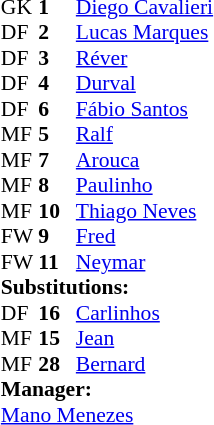<table cellspacing="0" cellpadding="0" style="font-size:90%; margin:auto;">
<tr>
<th width=25></th>
<th width=25></th>
</tr>
<tr>
<td>GK</td>
<td><strong>1</strong></td>
<td><a href='#'>Diego Cavalieri</a></td>
</tr>
<tr>
<td>DF</td>
<td><strong>2</strong></td>
<td><a href='#'>Lucas Marques</a></td>
<td></td>
<td></td>
</tr>
<tr>
<td>DF</td>
<td><strong>3</strong></td>
<td><a href='#'>Réver</a></td>
<td></td>
</tr>
<tr>
<td>DF</td>
<td><strong>4</strong></td>
<td><a href='#'>Durval</a></td>
</tr>
<tr>
<td>DF</td>
<td><strong>6</strong></td>
<td><a href='#'>Fábio Santos</a></td>
<td></td>
<td></td>
</tr>
<tr>
<td>MF</td>
<td><strong>5</strong></td>
<td><a href='#'>Ralf</a></td>
</tr>
<tr>
<td>MF</td>
<td><strong>7</strong></td>
<td><a href='#'>Arouca</a></td>
<td></td>
<td></td>
</tr>
<tr>
<td>MF</td>
<td><strong>8</strong></td>
<td><a href='#'>Paulinho</a></td>
</tr>
<tr>
<td>MF</td>
<td><strong>10</strong></td>
<td><a href='#'>Thiago Neves</a></td>
</tr>
<tr>
<td>FW</td>
<td><strong>9</strong></td>
<td><a href='#'>Fred</a></td>
<td></td>
</tr>
<tr>
<td>FW</td>
<td><strong>11</strong></td>
<td><a href='#'>Neymar</a></td>
</tr>
<tr>
<td colspan=3><strong>Substitutions:</strong></td>
</tr>
<tr>
<td>DF</td>
<td><strong>16</strong></td>
<td><a href='#'>Carlinhos</a></td>
<td></td>
<td></td>
</tr>
<tr>
<td>MF</td>
<td><strong>15</strong></td>
<td><a href='#'>Jean</a></td>
<td></td>
<td></td>
</tr>
<tr>
<td>MF</td>
<td><strong>28</strong></td>
<td><a href='#'>Bernard</a></td>
<td></td>
<td></td>
</tr>
<tr>
<td colspan=3><strong>Manager:</strong></td>
</tr>
<tr>
<td colspan=3> <a href='#'>Mano Menezes</a></td>
</tr>
</table>
